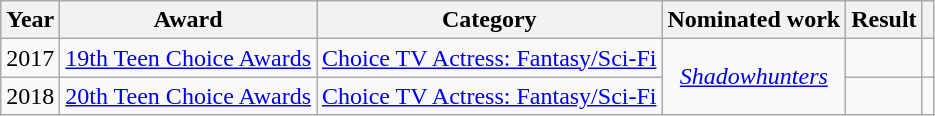<table class="wikitable sortable">
<tr>
<th>Year</th>
<th>Award</th>
<th>Category</th>
<th>Nominated work</th>
<th>Result</th>
<th class="unsortable"></th>
</tr>
<tr>
<td>2017</td>
<td><a href='#'>19th Teen Choice Awards</a></td>
<td><a href='#'>Choice TV Actress: Fantasy/Sci-Fi</a></td>
<td rowspan="2" style="text-align:center;"><em><a href='#'>Shadowhunters</a></em></td>
<td></td>
<td style="text-align:center;"></td>
</tr>
<tr>
<td>2018</td>
<td><a href='#'>20th Teen Choice Awards</a></td>
<td><a href='#'>Choice TV Actress: Fantasy/Sci-Fi</a></td>
<td></td>
<td></td>
</tr>
</table>
